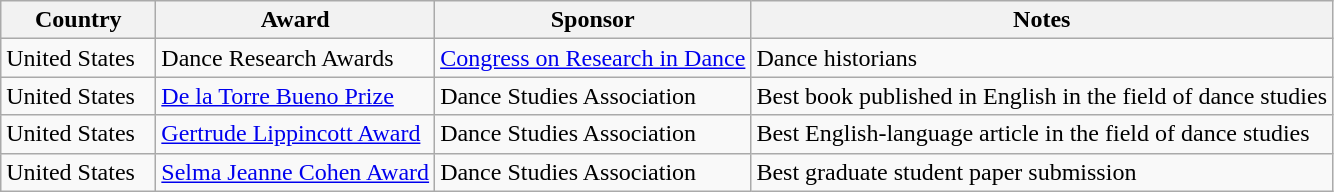<table class="wikitable sortable">
<tr>
<th style="width:6em;">Country</th>
<th>Award</th>
<th>Sponsor</th>
<th>Notes</th>
</tr>
<tr>
<td>United States</td>
<td>Dance Research Awards</td>
<td><a href='#'>Congress on Research in Dance</a></td>
<td>Dance historians</td>
</tr>
<tr>
<td>United States</td>
<td><a href='#'>De la Torre Bueno Prize</a></td>
<td>Dance Studies Association</td>
<td>Best book published in English in the field of dance studies</td>
</tr>
<tr>
<td>United States</td>
<td><a href='#'>Gertrude Lippincott Award</a></td>
<td>Dance Studies Association</td>
<td>Best English-language article in the field of dance studies</td>
</tr>
<tr>
<td>United States</td>
<td><a href='#'>Selma Jeanne Cohen Award</a></td>
<td>Dance Studies Association</td>
<td>Best graduate student paper submission</td>
</tr>
</table>
